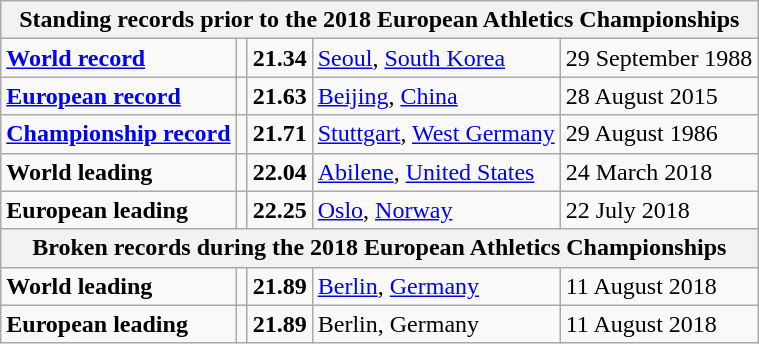<table class="wikitable">
<tr>
<th colspan="5">Standing records prior to the 2018 European Athletics Championships</th>
</tr>
<tr>
<td><strong><a href='#'>World record</a></strong></td>
<td></td>
<td><strong>21.34</strong></td>
<td><a href='#'>Seoul</a>, <a href='#'>South Korea</a></td>
<td>29 September 1988</td>
</tr>
<tr>
<td><strong><a href='#'>European record</a></strong></td>
<td></td>
<td><strong>21.63</strong></td>
<td><a href='#'>Beijing</a>, <a href='#'>China</a></td>
<td>28 August 2015</td>
</tr>
<tr>
<td><strong><a href='#'>Championship record</a></strong></td>
<td></td>
<td><strong>21.71</strong></td>
<td><a href='#'>Stuttgart</a>, <a href='#'>West Germany</a></td>
<td>29 August 1986</td>
</tr>
<tr>
<td><strong>World leading</strong></td>
<td></td>
<td><strong>22.04</strong></td>
<td><a href='#'>Abilene</a>, <a href='#'>United States</a></td>
<td>24 March 2018</td>
</tr>
<tr>
<td><strong>European leading</strong></td>
<td></td>
<td><strong>22.25</strong></td>
<td><a href='#'>Oslo</a>, <a href='#'>Norway</a></td>
<td>22 July 2018</td>
</tr>
<tr>
<th colspan="5">Broken records during the 2018 European Athletics Championships</th>
</tr>
<tr>
<td><strong>World leading</strong></td>
<td></td>
<td><strong> 21.89</strong></td>
<td><a href='#'>Berlin</a>, <a href='#'>Germany</a></td>
<td>11 August 2018</td>
</tr>
<tr>
<td><strong>European leading</strong></td>
<td></td>
<td><strong> 21.89</strong></td>
<td>Berlin, Germany</td>
<td>11 August 2018</td>
</tr>
</table>
